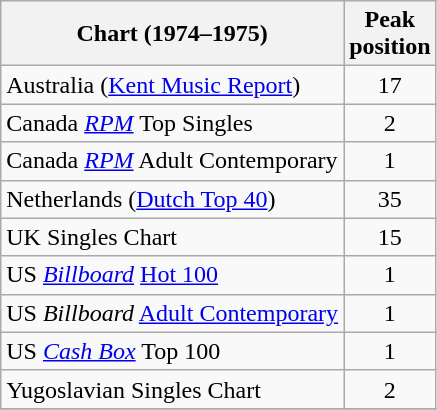<table class="wikitable sortable">
<tr>
<th>Chart (1974–1975)</th>
<th>Peak<br>position</th>
</tr>
<tr>
<td>Australia (<a href='#'>Kent Music Report</a>)</td>
<td style="text-align:center;">17</td>
</tr>
<tr>
<td>Canada <a href='#'><em>RPM</em></a> Top Singles</td>
<td style="text-align:center;">2</td>
</tr>
<tr>
<td>Canada <a href='#'><em>RPM</em></a> Adult Contemporary</td>
<td style="text-align:center;">1</td>
</tr>
<tr>
<td>Netherlands (<a href='#'>Dutch Top 40</a>)</td>
<td style="text-align:center;">35</td>
</tr>
<tr>
<td>UK Singles Chart</td>
<td style="text-align:center;">15</td>
</tr>
<tr>
<td>US <em><a href='#'>Billboard</a></em> <a href='#'>Hot 100</a></td>
<td style="text-align:center;">1</td>
</tr>
<tr>
<td>US <em>Billboard</em> <a href='#'>Adult Contemporary</a></td>
<td style="text-align:center;">1</td>
</tr>
<tr>
<td>US <em><a href='#'>Cash Box</a></em> Top 100</td>
<td style="text-align:center;">1</td>
</tr>
<tr>
<td>Yugoslavian Singles Chart</td>
<td style="text-align:center;">2</td>
</tr>
<tr>
</tr>
</table>
